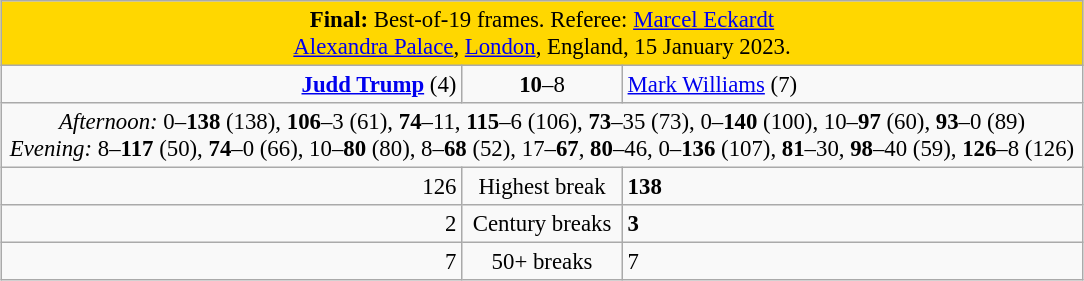<table class="wikitable" style="font-size: 95%; margin: 1em auto 1em auto;">
<tr>
<td colspan="3" align="center" bgcolor="#ffd700"><strong>Final:</strong> Best-of-19 frames. Referee: <a href='#'>Marcel Eckardt</a><br> <a href='#'>Alexandra Palace</a>, <a href='#'>London</a>, England, 15 January 2023.</td>
</tr>
<tr>
<td width="300" align="right"><strong><a href='#'>Judd Trump</a></strong> (4)<br></td>
<td width="100" align="center"><strong>10</strong>–8</td>
<td width="300"><a href='#'>Mark Williams</a> (7)<br></td>
</tr>
<tr>
<td colspan="3" align="center" style="font-size: 100%"><em>Afternoon:</em> 0–<strong>138</strong> (138), <strong>106</strong>–3 (61), <strong>74</strong>–11, <strong>115</strong>–6 (106), <strong>73</strong>–35 (73), 0–<strong>140</strong> (100), 10–<strong>97</strong> (60), <strong>93</strong>–0 (89)<br><em>Evening:</em> 8–<strong>117</strong> (50), <strong>74</strong>–0 (66), 10–<strong>80</strong> (80), 8–<strong>68</strong> (52), 17–<strong>67</strong>, <strong>80</strong>–46, 0–<strong>136</strong> (107), <strong>81</strong>–30, <strong>98</strong>–40 (59), <strong>126</strong>–8 (126)</td>
</tr>
<tr>
<td align="right">126</td>
<td align="center">Highest break</td>
<td><strong>138</strong></td>
</tr>
<tr>
<td align="right">2</td>
<td align="center">Century breaks</td>
<td><strong>3</strong></td>
</tr>
<tr>
<td align="right">7</td>
<td align="center">50+ breaks</td>
<td>7</td>
</tr>
</table>
